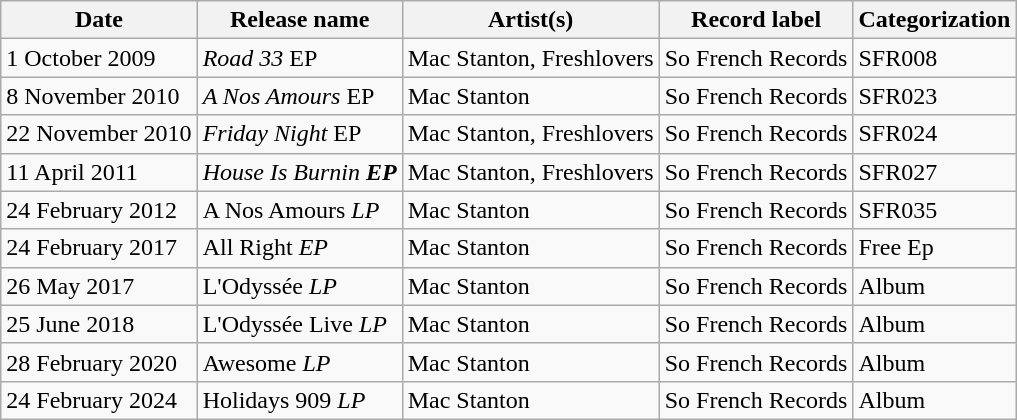<table class="wikitable">
<tr>
<th>Date</th>
<th>Release name</th>
<th>Artist(s)</th>
<th>Record label</th>
<th>Categorization</th>
</tr>
<tr>
<td>1 October 2009</td>
<td><em>Road 33</em> EP</td>
<td>Mac Stanton, Freshlovers</td>
<td>So French Records</td>
<td>SFR008</td>
</tr>
<tr>
<td>8 November 2010</td>
<td><em>A Nos Amours</em> EP</td>
<td>Mac Stanton</td>
<td>So French Records</td>
<td>SFR023</td>
</tr>
<tr>
<td>22 November 2010</td>
<td><em>Friday Night</em> EP</td>
<td>Mac Stanton, Freshlovers</td>
<td>So French Records</td>
<td>SFR024</td>
</tr>
<tr>
<td>11 April 2011</td>
<td><em>House Is Burnin<strong> EP</td>
<td>Mac Stanton, Freshlovers</td>
<td>So French Records</td>
<td>SFR027</td>
</tr>
<tr>
<td>24 February 2012</td>
<td></em>A Nos Amours<em> LP</td>
<td>Mac Stanton</td>
<td>So French Records</td>
<td>SFR035</td>
</tr>
<tr>
<td>24 February 2017</td>
<td></em>All Right<em> EP</td>
<td>Mac Stanton</td>
<td>So French Records</td>
<td>Free Ep</td>
</tr>
<tr>
<td>26 May 2017</td>
<td></em>L'Odyssée<em> LP</td>
<td>Mac Stanton</td>
<td>So French Records</td>
<td>Album</td>
</tr>
<tr>
<td>25 June 2018</td>
<td></em>L'Odyssée Live<em> LP</td>
<td>Mac Stanton</td>
<td>So French Records</td>
<td>Album</td>
</tr>
<tr>
<td>28 February 2020</td>
<td></em>Awesome<em> LP</td>
<td>Mac Stanton</td>
<td>So French Records</td>
<td>Album</td>
</tr>
<tr>
<td>24 February 2024</td>
<td></em>Holidays 909<em> LP</td>
<td>Mac Stanton</td>
<td>So French Records</td>
<td>Album</td>
</tr>
</table>
